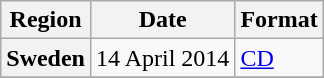<table class="wikitable plainrowheaders">
<tr>
<th scope="col">Region</th>
<th scope="col">Date</th>
<th scope="col">Format</th>
</tr>
<tr>
<th scope="row">Sweden</th>
<td>14 April 2014</td>
<td><a href='#'>CD</a></td>
</tr>
<tr>
</tr>
</table>
